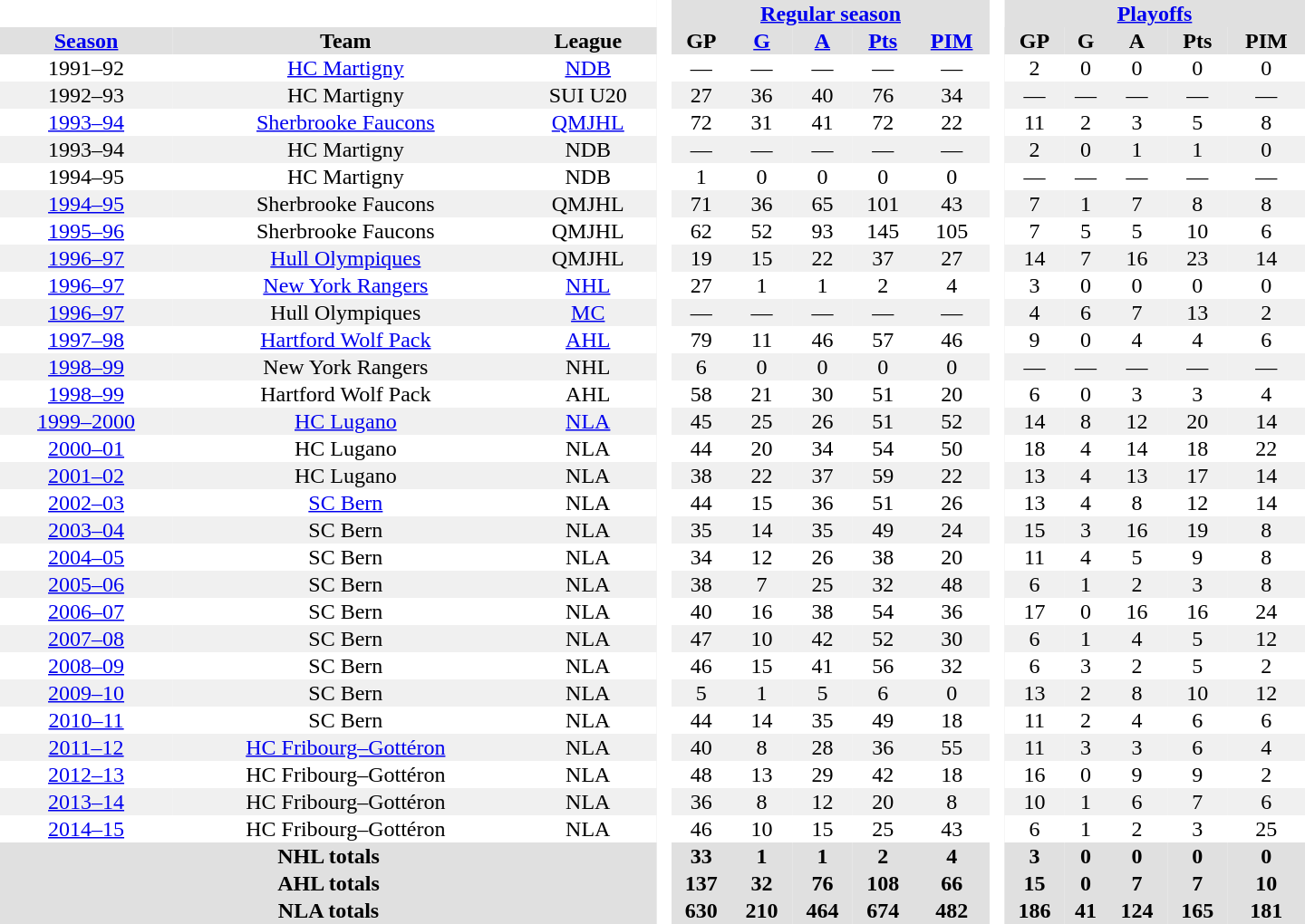<table border="0" cellpadding="1" cellspacing="0" style="text-align:center; width:60em">
<tr bgcolor="#e0e0e0">
<th colspan="3" bgcolor="#ffffff"> </th>
<th rowspan="99" bgcolor="#ffffff"> </th>
<th colspan="5"><a href='#'>Regular season</a></th>
<th rowspan="99" bgcolor="#ffffff"> </th>
<th colspan="5"><a href='#'>Playoffs</a></th>
</tr>
<tr bgcolor="#e0e0e0">
<th><a href='#'>Season</a></th>
<th>Team</th>
<th>League</th>
<th>GP</th>
<th><a href='#'>G</a></th>
<th><a href='#'>A</a></th>
<th><a href='#'>Pts</a></th>
<th><a href='#'>PIM</a></th>
<th>GP</th>
<th>G</th>
<th>A</th>
<th>Pts</th>
<th>PIM</th>
</tr>
<tr>
<td>1991–92</td>
<td><a href='#'>HC Martigny</a></td>
<td><a href='#'>NDB</a></td>
<td>—</td>
<td>—</td>
<td>—</td>
<td>—</td>
<td>—</td>
<td>2</td>
<td>0</td>
<td>0</td>
<td>0</td>
<td>0</td>
</tr>
<tr bgcolor="#f0f0f0">
<td>1992–93</td>
<td>HC Martigny</td>
<td>SUI U20</td>
<td>27</td>
<td>36</td>
<td>40</td>
<td>76</td>
<td>34</td>
<td>—</td>
<td>—</td>
<td>—</td>
<td>—</td>
<td>—</td>
</tr>
<tr>
<td><a href='#'>1993–94</a></td>
<td><a href='#'>Sherbrooke Faucons</a></td>
<td><a href='#'>QMJHL</a></td>
<td>72</td>
<td>31</td>
<td>41</td>
<td>72</td>
<td>22</td>
<td>11</td>
<td>2</td>
<td>3</td>
<td>5</td>
<td>8</td>
</tr>
<tr bgcolor="#f0f0f0">
<td>1993–94</td>
<td>HC Martigny</td>
<td>NDB</td>
<td>—</td>
<td>—</td>
<td>—</td>
<td>—</td>
<td>—</td>
<td>2</td>
<td>0</td>
<td>1</td>
<td>1</td>
<td>0</td>
</tr>
<tr>
<td>1994–95</td>
<td>HC Martigny</td>
<td>NDB</td>
<td>1</td>
<td>0</td>
<td>0</td>
<td>0</td>
<td>0</td>
<td>—</td>
<td>—</td>
<td>—</td>
<td>—</td>
<td>—</td>
</tr>
<tr bgcolor="#f0f0f0">
<td><a href='#'>1994–95</a></td>
<td>Sherbrooke Faucons</td>
<td>QMJHL</td>
<td>71</td>
<td>36</td>
<td>65</td>
<td>101</td>
<td>43</td>
<td>7</td>
<td>1</td>
<td>7</td>
<td>8</td>
<td>8</td>
</tr>
<tr>
<td><a href='#'>1995–96</a></td>
<td>Sherbrooke Faucons</td>
<td>QMJHL</td>
<td>62</td>
<td>52</td>
<td>93</td>
<td>145</td>
<td>105</td>
<td>7</td>
<td>5</td>
<td>5</td>
<td>10</td>
<td>6</td>
</tr>
<tr bgcolor="#f0f0f0">
<td><a href='#'>1996–97</a></td>
<td><a href='#'>Hull Olympiques</a></td>
<td>QMJHL</td>
<td>19</td>
<td>15</td>
<td>22</td>
<td>37</td>
<td>27</td>
<td>14</td>
<td>7</td>
<td>16</td>
<td>23</td>
<td>14</td>
</tr>
<tr>
<td><a href='#'>1996–97</a></td>
<td><a href='#'>New York Rangers</a></td>
<td><a href='#'>NHL</a></td>
<td>27</td>
<td>1</td>
<td>1</td>
<td>2</td>
<td>4</td>
<td>3</td>
<td>0</td>
<td>0</td>
<td>0</td>
<td>0</td>
</tr>
<tr bgcolor="#f0f0f0">
<td><a href='#'>1996–97</a></td>
<td>Hull Olympiques</td>
<td><a href='#'>MC</a></td>
<td>—</td>
<td>—</td>
<td>—</td>
<td>—</td>
<td>—</td>
<td>4</td>
<td>6</td>
<td>7</td>
<td>13</td>
<td>2</td>
</tr>
<tr>
<td><a href='#'>1997–98</a></td>
<td><a href='#'>Hartford Wolf Pack</a></td>
<td><a href='#'>AHL</a></td>
<td>79</td>
<td>11</td>
<td>46</td>
<td>57</td>
<td>46</td>
<td>9</td>
<td>0</td>
<td>4</td>
<td>4</td>
<td>6</td>
</tr>
<tr bgcolor="#f0f0f0">
<td><a href='#'>1998–99</a></td>
<td>New York Rangers</td>
<td>NHL</td>
<td>6</td>
<td>0</td>
<td>0</td>
<td>0</td>
<td>0</td>
<td>—</td>
<td>—</td>
<td>—</td>
<td>—</td>
<td>—</td>
</tr>
<tr>
<td><a href='#'>1998–99</a></td>
<td>Hartford Wolf Pack</td>
<td>AHL</td>
<td>58</td>
<td>21</td>
<td>30</td>
<td>51</td>
<td>20</td>
<td>6</td>
<td>0</td>
<td>3</td>
<td>3</td>
<td>4</td>
</tr>
<tr bgcolor="#f0f0f0">
<td><a href='#'>1999–2000</a></td>
<td><a href='#'>HC Lugano</a></td>
<td><a href='#'>NLA</a></td>
<td>45</td>
<td>25</td>
<td>26</td>
<td>51</td>
<td>52</td>
<td>14</td>
<td>8</td>
<td>12</td>
<td>20</td>
<td>14</td>
</tr>
<tr>
<td><a href='#'>2000–01</a></td>
<td>HC Lugano</td>
<td>NLA</td>
<td>44</td>
<td>20</td>
<td>34</td>
<td>54</td>
<td>50</td>
<td>18</td>
<td>4</td>
<td>14</td>
<td>18</td>
<td>22</td>
</tr>
<tr bgcolor="#f0f0f0">
<td><a href='#'>2001–02</a></td>
<td>HC Lugano</td>
<td>NLA</td>
<td>38</td>
<td>22</td>
<td>37</td>
<td>59</td>
<td>22</td>
<td>13</td>
<td>4</td>
<td>13</td>
<td>17</td>
<td>14</td>
</tr>
<tr>
<td><a href='#'>2002–03</a></td>
<td><a href='#'>SC Bern</a></td>
<td>NLA</td>
<td>44</td>
<td>15</td>
<td>36</td>
<td>51</td>
<td>26</td>
<td>13</td>
<td>4</td>
<td>8</td>
<td>12</td>
<td>14</td>
</tr>
<tr bgcolor="#f0f0f0">
<td><a href='#'>2003–04</a></td>
<td>SC Bern</td>
<td>NLA</td>
<td>35</td>
<td>14</td>
<td>35</td>
<td>49</td>
<td>24</td>
<td>15</td>
<td>3</td>
<td>16</td>
<td>19</td>
<td>8</td>
</tr>
<tr>
<td><a href='#'>2004–05</a></td>
<td>SC Bern</td>
<td>NLA</td>
<td>34</td>
<td>12</td>
<td>26</td>
<td>38</td>
<td>20</td>
<td>11</td>
<td>4</td>
<td>5</td>
<td>9</td>
<td>8</td>
</tr>
<tr bgcolor="#f0f0f0">
<td><a href='#'>2005–06</a></td>
<td>SC Bern</td>
<td>NLA</td>
<td>38</td>
<td>7</td>
<td>25</td>
<td>32</td>
<td>48</td>
<td>6</td>
<td>1</td>
<td>2</td>
<td>3</td>
<td>8</td>
</tr>
<tr>
<td><a href='#'>2006–07</a></td>
<td>SC Bern</td>
<td>NLA</td>
<td>40</td>
<td>16</td>
<td>38</td>
<td>54</td>
<td>36</td>
<td>17</td>
<td>0</td>
<td>16</td>
<td>16</td>
<td>24</td>
</tr>
<tr bgcolor="#f0f0f0">
<td><a href='#'>2007–08</a></td>
<td>SC Bern</td>
<td>NLA</td>
<td>47</td>
<td>10</td>
<td>42</td>
<td>52</td>
<td>30</td>
<td>6</td>
<td>1</td>
<td>4</td>
<td>5</td>
<td>12</td>
</tr>
<tr>
<td><a href='#'>2008–09</a></td>
<td>SC Bern</td>
<td>NLA</td>
<td>46</td>
<td>15</td>
<td>41</td>
<td>56</td>
<td>32</td>
<td>6</td>
<td>3</td>
<td>2</td>
<td>5</td>
<td>2</td>
</tr>
<tr bgcolor="#f0f0f0">
<td><a href='#'>2009–10</a></td>
<td>SC Bern</td>
<td>NLA</td>
<td>5</td>
<td>1</td>
<td>5</td>
<td>6</td>
<td>0</td>
<td>13</td>
<td>2</td>
<td>8</td>
<td>10</td>
<td>12</td>
</tr>
<tr>
<td><a href='#'>2010–11</a></td>
<td>SC Bern</td>
<td>NLA</td>
<td>44</td>
<td>14</td>
<td>35</td>
<td>49</td>
<td>18</td>
<td>11</td>
<td>2</td>
<td>4</td>
<td>6</td>
<td>6</td>
</tr>
<tr bgcolor="#f0f0f0">
<td><a href='#'>2011–12</a></td>
<td><a href='#'>HC Fribourg–Gottéron</a></td>
<td>NLA</td>
<td>40</td>
<td>8</td>
<td>28</td>
<td>36</td>
<td>55</td>
<td>11</td>
<td>3</td>
<td>3</td>
<td>6</td>
<td>4</td>
</tr>
<tr>
<td><a href='#'>2012–13</a></td>
<td>HC Fribourg–Gottéron</td>
<td>NLA</td>
<td>48</td>
<td>13</td>
<td>29</td>
<td>42</td>
<td>18</td>
<td>16</td>
<td>0</td>
<td>9</td>
<td>9</td>
<td>2</td>
</tr>
<tr bgcolor="#f0f0f0">
<td><a href='#'>2013–14</a></td>
<td>HC Fribourg–Gottéron</td>
<td>NLA</td>
<td>36</td>
<td>8</td>
<td>12</td>
<td>20</td>
<td>8</td>
<td>10</td>
<td>1</td>
<td>6</td>
<td>7</td>
<td>6</td>
</tr>
<tr>
<td><a href='#'>2014–15</a></td>
<td>HC Fribourg–Gottéron</td>
<td>NLA</td>
<td>46</td>
<td>10</td>
<td>15</td>
<td>25</td>
<td>43</td>
<td>6</td>
<td>1</td>
<td>2</td>
<td>3</td>
<td>25</td>
</tr>
<tr bgcolor="#e0e0e0">
<th colspan="3">NHL totals</th>
<th>33</th>
<th>1</th>
<th>1</th>
<th>2</th>
<th>4</th>
<th>3</th>
<th>0</th>
<th>0</th>
<th>0</th>
<th>0</th>
</tr>
<tr bgcolor="#e0e0e0">
<th colspan="3">AHL totals</th>
<th>137</th>
<th>32</th>
<th>76</th>
<th>108</th>
<th>66</th>
<th>15</th>
<th>0</th>
<th>7</th>
<th>7</th>
<th>10</th>
</tr>
<tr bgcolor="#e0e0e0">
<th colspan="3">NLA totals</th>
<th>630</th>
<th>210</th>
<th>464</th>
<th>674</th>
<th>482</th>
<th>186</th>
<th>41</th>
<th>124</th>
<th>165</th>
<th>181</th>
</tr>
</table>
